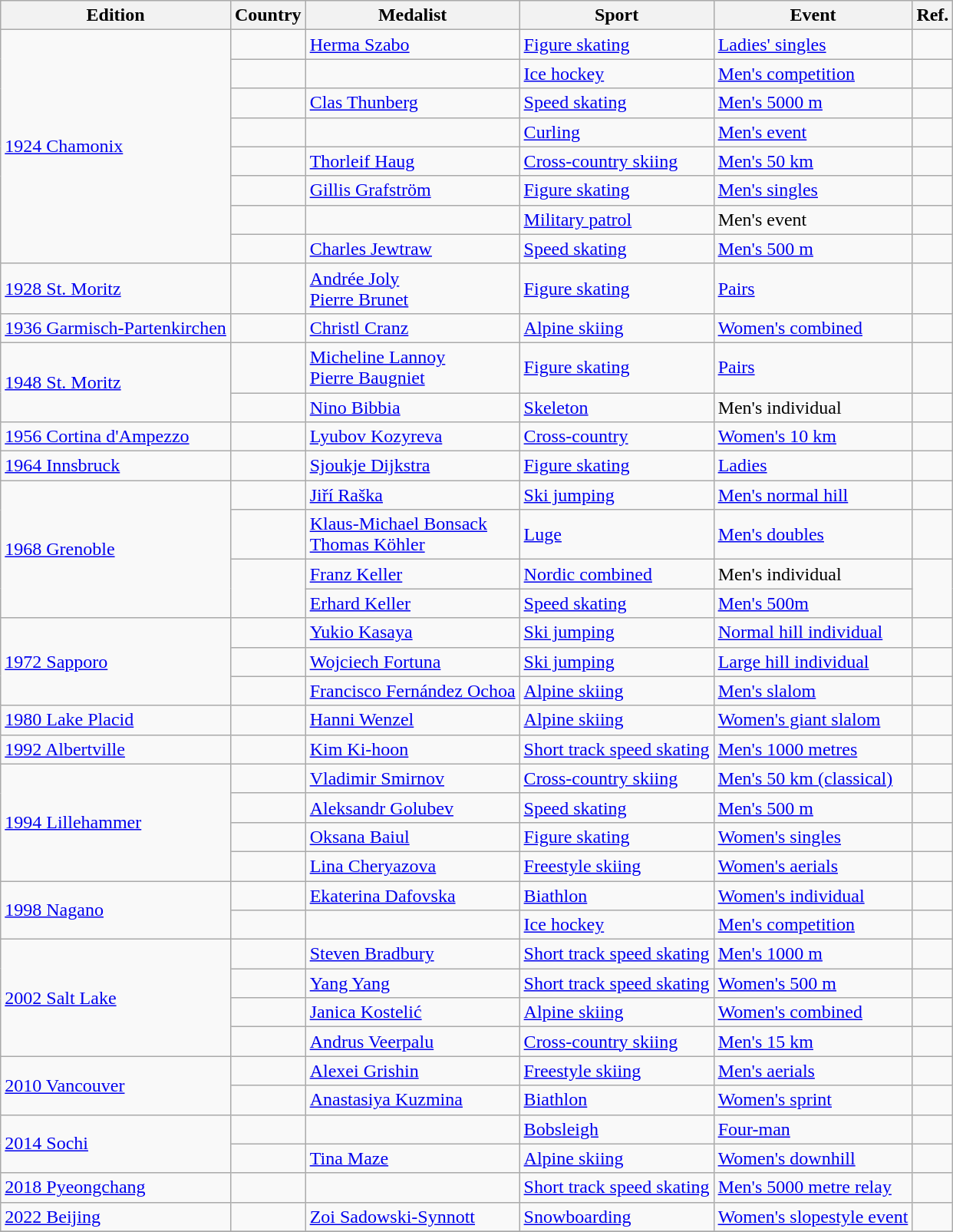<table class="wikitable sortable">
<tr>
<th>Edition</th>
<th>Country</th>
<th>Medalist</th>
<th>Sport</th>
<th>Event</th>
<th>Ref.</th>
</tr>
<tr>
<td rowspan=8><a href='#'>1924 Chamonix</a></td>
<td></td>
<td><a href='#'>Herma Szabo</a></td>
<td><a href='#'>Figure skating</a></td>
<td><a href='#'>Ladies' singles</a></td>
<td align=center></td>
</tr>
<tr>
<td></td>
<td></td>
<td><a href='#'>Ice hockey</a></td>
<td><a href='#'>Men's competition</a></td>
<td align=center></td>
</tr>
<tr>
<td></td>
<td><a href='#'>Clas Thunberg</a></td>
<td><a href='#'>Speed skating</a></td>
<td><a href='#'>Men's 5000 m</a></td>
<td align=center></td>
</tr>
<tr>
<td></td>
<td></td>
<td><a href='#'>Curling</a></td>
<td><a href='#'>Men's event</a></td>
<td align=center></td>
</tr>
<tr>
<td></td>
<td><a href='#'>Thorleif Haug</a></td>
<td><a href='#'>Cross-country skiing</a></td>
<td><a href='#'>Men's 50 km</a></td>
<td align=center></td>
</tr>
<tr>
<td></td>
<td><a href='#'>Gillis Grafström</a></td>
<td><a href='#'>Figure skating</a></td>
<td><a href='#'>Men's singles</a></td>
<td align=center></td>
</tr>
<tr>
<td></td>
<td></td>
<td><a href='#'>Military patrol</a></td>
<td>Men's event</td>
<td align=center></td>
</tr>
<tr>
<td></td>
<td><a href='#'>Charles Jewtraw</a></td>
<td><a href='#'>Speed skating</a></td>
<td><a href='#'>Men's 500 m</a></td>
<td align=center></td>
</tr>
<tr>
<td><a href='#'>1928 St. Moritz</a></td>
<td></td>
<td><a href='#'>Andrée Joly</a><br><a href='#'>Pierre Brunet</a></td>
<td><a href='#'>Figure skating</a></td>
<td><a href='#'>Pairs</a></td>
<td align=center></td>
</tr>
<tr>
<td><a href='#'>1936 Garmisch-Partenkirchen</a></td>
<td></td>
<td><a href='#'>Christl Cranz</a></td>
<td><a href='#'>Alpine skiing</a></td>
<td><a href='#'>Women's combined</a></td>
<td align=center></td>
</tr>
<tr>
<td rowspan=2><a href='#'>1948 St. Moritz</a></td>
<td></td>
<td><a href='#'>Micheline Lannoy</a> <br> <a href='#'>Pierre Baugniet</a></td>
<td><a href='#'>Figure skating</a></td>
<td><a href='#'>Pairs</a></td>
<td align=center></td>
</tr>
<tr>
<td></td>
<td><a href='#'>Nino Bibbia</a></td>
<td><a href='#'>Skeleton</a></td>
<td>Men's individual</td>
<td align=center></td>
</tr>
<tr>
<td><a href='#'>1956 Cortina d'Ampezzo</a></td>
<td><em></em></td>
<td><a href='#'>Lyubov Kozyreva</a></td>
<td><a href='#'>Cross-country</a></td>
<td><a href='#'>Women's 10 km</a></td>
<td align=center></td>
</tr>
<tr>
<td><a href='#'>1964 Innsbruck</a></td>
<td></td>
<td><a href='#'>Sjoukje Dijkstra</a></td>
<td><a href='#'>Figure skating</a></td>
<td><a href='#'>Ladies</a></td>
<td align=center></td>
</tr>
<tr>
<td rowspan="4"><a href='#'>1968 Grenoble</a></td>
<td><em></em></td>
<td><a href='#'>Jiří Raška</a></td>
<td><a href='#'>Ski jumping</a></td>
<td><a href='#'>Men's normal hill</a></td>
<td align=center></td>
</tr>
<tr>
<td><em></em></td>
<td><a href='#'>Klaus-Michael Bonsack</a><br><a href='#'>Thomas Köhler</a></td>
<td><a href='#'>Luge</a></td>
<td><a href='#'>Men's doubles</a></td>
<td align=center></td>
</tr>
<tr>
<td rowspan="2"><em></em></td>
<td><a href='#'>Franz Keller</a></td>
<td><a href='#'>Nordic combined</a></td>
<td>Men's individual</td>
<td rowspan="2" align="center"></td>
</tr>
<tr>
<td><a href='#'>Erhard Keller</a></td>
<td><a href='#'>Speed skating</a></td>
<td><a href='#'>Men's 500m</a></td>
</tr>
<tr>
<td rowspan=3><a href='#'>1972 Sapporo</a></td>
<td></td>
<td><a href='#'>Yukio Kasaya</a></td>
<td><a href='#'>Ski jumping</a></td>
<td><a href='#'>Normal hill individual</a></td>
<td align=center></td>
</tr>
<tr>
<td></td>
<td><a href='#'>Wojciech Fortuna</a></td>
<td><a href='#'>Ski jumping</a></td>
<td><a href='#'>Large hill individual</a></td>
<td align=center></td>
</tr>
<tr>
<td></td>
<td><a href='#'>Francisco Fernández Ochoa</a></td>
<td><a href='#'>Alpine skiing</a></td>
<td><a href='#'>Men's slalom</a></td>
<td align=center></td>
</tr>
<tr>
<td><a href='#'>1980 Lake Placid</a></td>
<td></td>
<td><a href='#'>Hanni Wenzel</a></td>
<td><a href='#'>Alpine skiing</a></td>
<td><a href='#'>Women's giant slalom</a></td>
<td align=center></td>
</tr>
<tr>
<td><a href='#'>1992 Albertville</a></td>
<td></td>
<td><a href='#'>Kim Ki-hoon</a></td>
<td><a href='#'>Short track speed skating</a></td>
<td><a href='#'>Men's 1000 metres</a></td>
<td align=center></td>
</tr>
<tr>
<td rowspan=4><a href='#'>1994 Lillehammer</a></td>
<td></td>
<td><a href='#'>Vladimir Smirnov</a></td>
<td><a href='#'>Cross-country skiing</a></td>
<td><a href='#'>Men's 50 km (classical)</a></td>
<td align=center></td>
</tr>
<tr>
<td></td>
<td><a href='#'>Aleksandr Golubev</a></td>
<td><a href='#'>Speed skating</a></td>
<td><a href='#'>Men's 500 m</a></td>
<td align=center></td>
</tr>
<tr>
<td></td>
<td><a href='#'>Oksana Baiul</a></td>
<td><a href='#'>Figure skating</a></td>
<td><a href='#'>Women's singles</a></td>
<td align=center></td>
</tr>
<tr>
<td></td>
<td><a href='#'>Lina Cheryazova</a></td>
<td><a href='#'>Freestyle skiing</a></td>
<td><a href='#'>Women's aerials</a></td>
<td align=center></td>
</tr>
<tr>
<td rowspan=2><a href='#'>1998 Nagano</a></td>
<td></td>
<td><a href='#'>Ekaterina Dafovska</a></td>
<td><a href='#'>Biathlon</a></td>
<td><a href='#'>Women's individual</a></td>
<td align=center></td>
</tr>
<tr>
<td></td>
<td></td>
<td><a href='#'>Ice hockey</a></td>
<td><a href='#'>Men's competition</a></td>
<td align=center></td>
</tr>
<tr>
<td rowspan=4><a href='#'>2002 Salt Lake</a></td>
<td></td>
<td><a href='#'>Steven Bradbury</a></td>
<td><a href='#'>Short track speed skating</a></td>
<td><a href='#'>Men's 1000 m</a></td>
<td align=center></td>
</tr>
<tr>
<td></td>
<td><a href='#'>Yang Yang</a></td>
<td><a href='#'>Short track speed skating</a></td>
<td><a href='#'>Women's 500 m</a></td>
<td align=center></td>
</tr>
<tr>
<td></td>
<td><a href='#'>Janica Kostelić</a></td>
<td><a href='#'>Alpine skiing</a></td>
<td><a href='#'>Women's combined</a></td>
<td align=center></td>
</tr>
<tr>
<td></td>
<td><a href='#'>Andrus Veerpalu</a></td>
<td><a href='#'>Cross-country skiing</a></td>
<td><a href='#'>Men's 15 km</a></td>
<td align=center></td>
</tr>
<tr>
<td rowspan=2><a href='#'>2010 Vancouver</a></td>
<td></td>
<td><a href='#'>Alexei Grishin</a></td>
<td><a href='#'>Freestyle skiing</a></td>
<td><a href='#'>Men's aerials</a></td>
<td align=center></td>
</tr>
<tr>
<td></td>
<td><a href='#'>Anastasiya Kuzmina</a></td>
<td><a href='#'>Biathlon</a></td>
<td><a href='#'>Women's sprint</a></td>
<td align=center></td>
</tr>
<tr>
<td rowspan=2><a href='#'>2014 Sochi</a></td>
<td></td>
<td></td>
<td><a href='#'>Bobsleigh</a></td>
<td><a href='#'>Four-man</a></td>
<td align=center></td>
</tr>
<tr>
<td></td>
<td><a href='#'>Tina Maze</a></td>
<td><a href='#'>Alpine skiing</a></td>
<td><a href='#'>Women's downhill</a></td>
<td align=center></td>
</tr>
<tr>
<td><a href='#'>2018 Pyeongchang</a></td>
<td></td>
<td></td>
<td><a href='#'>Short track speed skating</a></td>
<td><a href='#'>Men's 5000 metre relay</a></td>
<td align=center></td>
</tr>
<tr>
<td><a href='#'>2022 Beijing</a></td>
<td></td>
<td><a href='#'>Zoi Sadowski-Synnott</a></td>
<td><a href='#'>Snowboarding</a></td>
<td><a href='#'>Women's slopestyle event</a></td>
<td align=center></td>
</tr>
<tr>
</tr>
</table>
